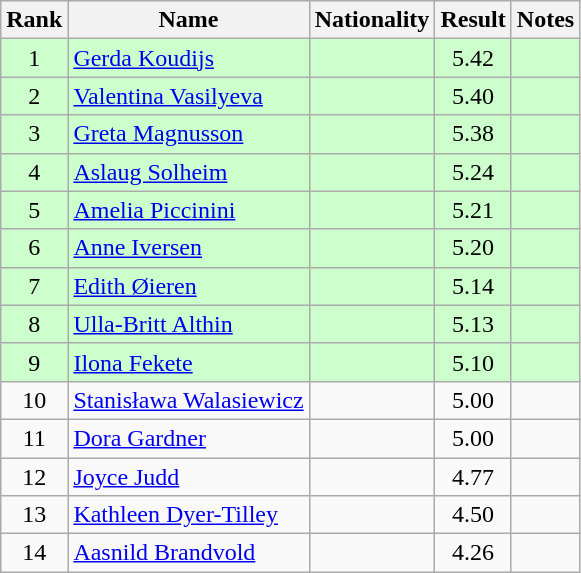<table class="wikitable sortable" style="text-align:center">
<tr>
<th>Rank</th>
<th>Name</th>
<th>Nationality</th>
<th>Result</th>
<th>Notes</th>
</tr>
<tr bgcolor=ccffcc>
<td>1</td>
<td align=left><a href='#'>Gerda Koudijs</a></td>
<td align=left></td>
<td>5.42</td>
<td></td>
</tr>
<tr bgcolor=ccffcc>
<td>2</td>
<td align=left><a href='#'>Valentina Vasilyeva</a></td>
<td align=left></td>
<td>5.40</td>
<td></td>
</tr>
<tr bgcolor=ccffcc>
<td>3</td>
<td align=left><a href='#'>Greta Magnusson</a></td>
<td align=left></td>
<td>5.38</td>
<td></td>
</tr>
<tr bgcolor=ccffcc>
<td>4</td>
<td align=left><a href='#'>Aslaug Solheim</a></td>
<td align=left></td>
<td>5.24</td>
<td></td>
</tr>
<tr bgcolor=ccffcc>
<td>5</td>
<td align=left><a href='#'>Amelia Piccinini</a></td>
<td align=left></td>
<td>5.21</td>
<td></td>
</tr>
<tr bgcolor=ccffcc>
<td>6</td>
<td align=left><a href='#'>Anne Iversen</a></td>
<td align=left></td>
<td>5.20</td>
<td></td>
</tr>
<tr bgcolor=ccffcc>
<td>7</td>
<td align=left><a href='#'>Edith Øieren</a></td>
<td align=left></td>
<td>5.14</td>
<td></td>
</tr>
<tr bgcolor=ccffcc>
<td>8</td>
<td align=left><a href='#'>Ulla-Britt Althin</a></td>
<td align=left></td>
<td>5.13</td>
<td></td>
</tr>
<tr bgcolor=ccffcc>
<td>9</td>
<td align=left><a href='#'>Ilona Fekete</a></td>
<td align=left></td>
<td>5.10</td>
<td></td>
</tr>
<tr>
<td>10</td>
<td align=left><a href='#'>Stanisława Walasiewicz</a></td>
<td align=left></td>
<td>5.00</td>
<td></td>
</tr>
<tr>
<td>11</td>
<td align=left><a href='#'>Dora Gardner</a></td>
<td align=left></td>
<td>5.00</td>
<td></td>
</tr>
<tr>
<td>12</td>
<td align=left><a href='#'>Joyce Judd</a></td>
<td align=left></td>
<td>4.77</td>
<td></td>
</tr>
<tr>
<td>13</td>
<td align=left><a href='#'>Kathleen Dyer-Tilley</a></td>
<td align=left></td>
<td>4.50</td>
<td></td>
</tr>
<tr>
<td>14</td>
<td align=left><a href='#'>Aasnild Brandvold</a></td>
<td align=left></td>
<td>4.26</td>
<td></td>
</tr>
</table>
